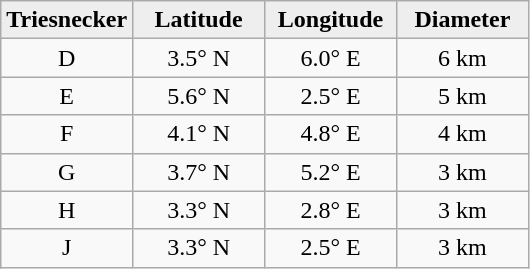<table class="wikitable">
<tr>
<th width="25%" style="background:#eeeeee;">Triesnecker</th>
<th width="25%" style="background:#eeeeee;">Latitude</th>
<th width="25%" style="background:#eeeeee;">Longitude</th>
<th width="25%" style="background:#eeeeee;">Diameter</th>
</tr>
<tr>
<td align="center">D</td>
<td align="center">3.5° N</td>
<td align="center">6.0° E</td>
<td align="center">6 km</td>
</tr>
<tr>
<td align="center">E</td>
<td align="center">5.6° N</td>
<td align="center">2.5° E</td>
<td align="center">5 km</td>
</tr>
<tr>
<td align="center">F</td>
<td align="center">4.1° N</td>
<td align="center">4.8° E</td>
<td align="center">4 km</td>
</tr>
<tr>
<td align="center">G</td>
<td align="center">3.7° N</td>
<td align="center">5.2° E</td>
<td align="center">3 km</td>
</tr>
<tr>
<td align="center">H</td>
<td align="center">3.3° N</td>
<td align="center">2.8° E</td>
<td align="center">3 km</td>
</tr>
<tr>
<td align="center">J</td>
<td align="center">3.3° N</td>
<td align="center">2.5° E</td>
<td align="center">3 km</td>
</tr>
</table>
